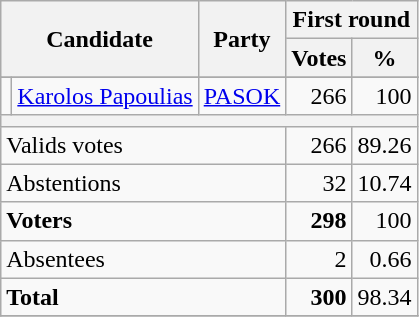<table class=wikitable style=text-align:right>
<tr>
<th colspan=2 rowspan=2>Candidate</th>
<th rowspan=2>Party</th>
<th colspan=2>First round</th>
</tr>
<tr>
<th>Votes</th>
<th>%</th>
</tr>
<tr>
</tr>
<tr>
<td bgcolor=></td>
<td><a href='#'>Karolos Papoulias</a></td>
<td><a href='#'>PASOK</a></td>
<td>266</td>
<td>100</td>
</tr>
<tr>
<th colspan="5"></th>
</tr>
<tr>
<td colspan=3 align=left>Valids votes</td>
<td>266</td>
<td>89.26</td>
</tr>
<tr>
<td colspan=3 align=left>Abstentions</td>
<td>32</td>
<td>10.74</td>
</tr>
<tr>
<td colspan=3 align=left><strong>Voters</strong></td>
<td><strong>298</strong></td>
<td>100</td>
</tr>
<tr>
<td colspan=3 align=left>Absentees</td>
<td>2</td>
<td>0.66</td>
</tr>
<tr>
<td colspan=3 align=left><strong>Total</strong></td>
<td><strong>300</strong></td>
<td>98.34</td>
</tr>
<tr>
</tr>
</table>
